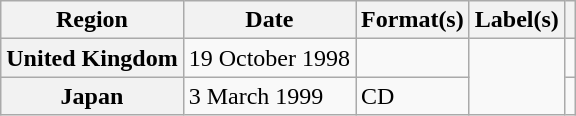<table class="wikitable plainrowheaders">
<tr>
<th scope="col">Region</th>
<th scope="col">Date</th>
<th scope="col">Format(s)</th>
<th scope="col">Label(s)</th>
<th scope="col"></th>
</tr>
<tr>
<th scope="row">United Kingdom</th>
<td>19 October 1998</td>
<td></td>
<td rowspan="2"></td>
<td></td>
</tr>
<tr>
<th scope="row">Japan</th>
<td>3 March 1999</td>
<td>CD</td>
<td></td>
</tr>
</table>
